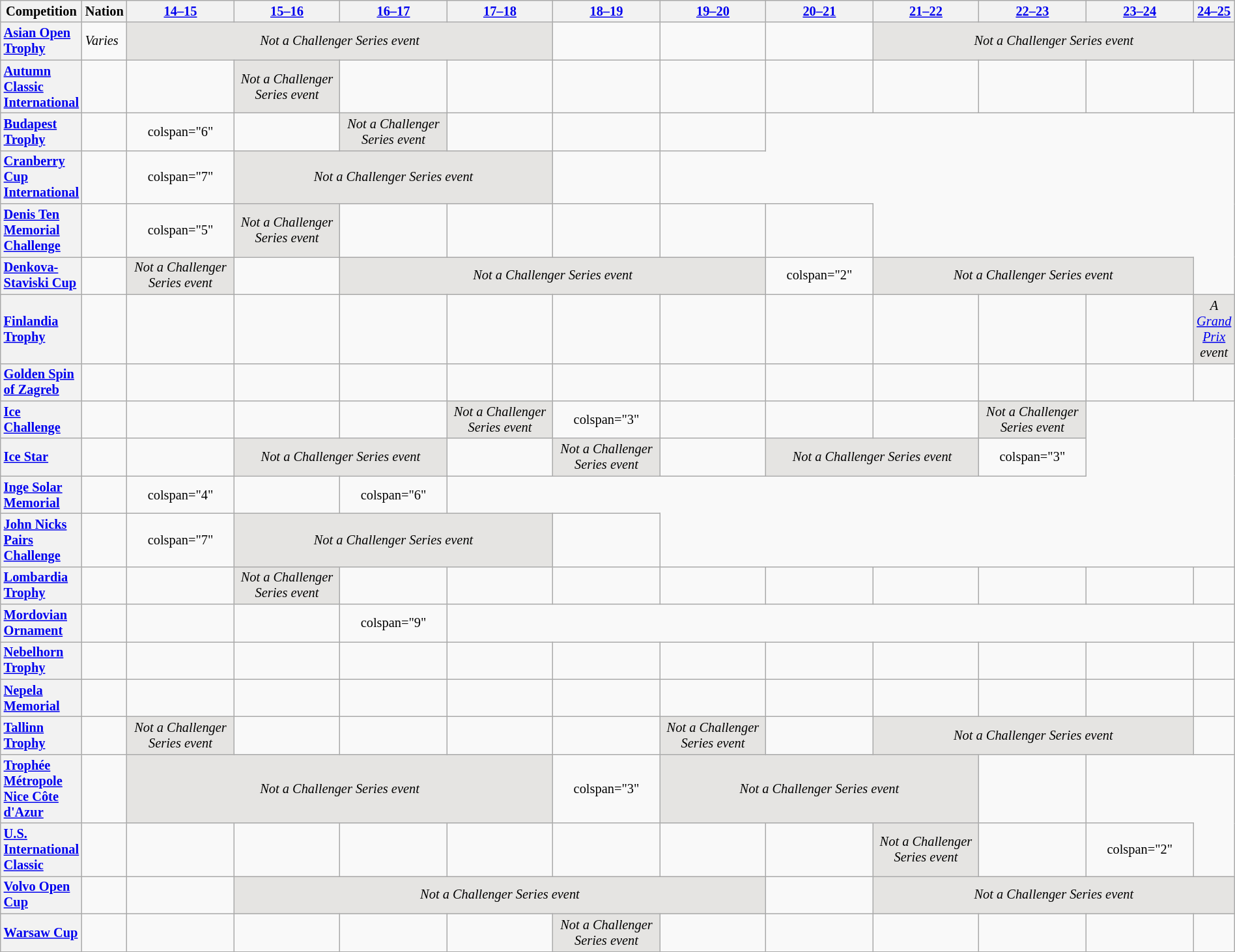<table class="wikitable unsortable" colspan="7" style="text-align:center; font-size:85%; width:100%;">
<tr>
<th scope="col">Competition</th>
<th scope="col">Nation</th>
<th scope="col" style="width:10%"><a href='#'>14–15</a></th>
<th scope="col" style="width:10%"><a href='#'>15–16</a></th>
<th scope="col" style="width:10%"><a href='#'>16–17</a></th>
<th scope="col" style="width:10%"><a href='#'>17–18</a></th>
<th scope="col" style="width:10%"><a href='#'>18–19</a></th>
<th scope="col" style="width:10%"><a href='#'>19–20</a></th>
<th scope="col" style="width:10%"><a href='#'>20–21</a></th>
<th scope="col" style="width:10%"><a href='#'>21–22</a></th>
<th scope="col" style="width:10%"><a href='#'>22–23</a></th>
<th scope="col" style="width:10%"><a href='#'>23–24</a></th>
<th scope="col" style="width:10%"><a href='#'>24–25</a></th>
</tr>
<tr>
<th scope="row" style="text-align:left"><a href='#'>Asian Open Trophy</a></th>
<td style="text-align:left"><em>Varies</em></td>
<td colspan="4" bgcolor="e5e4e2"><em>Not a Challenger Series event</em></td>
<td></td>
<td></td>
<td></td>
<td colspan="4" bgcolor="e5e4e2"><em>Not a Challenger Series event</em></td>
</tr>
<tr>
<th scope="row" style="text-align:left"><a href='#'>Autumn Classic International</a></th>
<td style="text-align:left"></td>
<td></td>
<td bgcolor="e5e4e2"><em>Not a Challenger Series event</em></td>
<td></td>
<td></td>
<td></td>
<td></td>
<td></td>
<td></td>
<td></td>
<td></td>
<td></td>
</tr>
<tr>
<th scope="row" style="text-align:left"><a href='#'>Budapest Trophy</a></th>
<td style="text-align:left"></td>
<td>colspan="6" </td>
<td></td>
<td bgcolor="e5e4e2"><em>Not a Challenger Series event</em></td>
<td></td>
<td></td>
<td></td>
</tr>
<tr>
<th scope="row" style="text-align:left"><a href='#'>Cranberry Cup International</a></th>
<td style="text-align:left"></td>
<td>colspan="7" </td>
<td colspan="3" bgcolor="e5e4e2"><em>Not a Challenger Series event</em></td>
<td></td>
</tr>
<tr>
<th scope="row" style="text-align:left"><a href='#'>Denis Ten Memorial Challenge</a></th>
<td style="text-align:left"></td>
<td>colspan="5" </td>
<td bgcolor="e5e4e2"><em>Not a Challenger Series event</em></td>
<td></td>
<td></td>
<td></td>
<td></td>
<td></td>
</tr>
<tr>
<th scope="row" style="text-align:left"><a href='#'>Denkova-Staviski Cup</a></th>
<td style="text-align:left"></td>
<td bgcolor="e5e4e2"><em>Not a Challenger Series event</em></td>
<td></td>
<td colspan="4" bgcolor="e5e4e2"><em>Not a Challenger Series event</em></td>
<td>colspan="2" </td>
<td colspan="3" bgcolor="e5e4e2"><em>Not a Challenger Series event</em></td>
</tr>
<tr>
<th scope="row" style="text-align:left"><a href='#'>Finlandia Trophy</a></th>
<td style="text-align:left"></td>
<td></td>
<td></td>
<td></td>
<td></td>
<td></td>
<td></td>
<td></td>
<td></td>
<td></td>
<td></td>
<td bgcolor="e5e4e2"><em>A <a href='#'>Grand Prix</a> event</em></td>
</tr>
<tr>
<th scope="row" style="text-align:left"><a href='#'>Golden Spin of Zagreb</a></th>
<td style="text-align:left"></td>
<td></td>
<td></td>
<td></td>
<td></td>
<td></td>
<td></td>
<td></td>
<td></td>
<td></td>
<td></td>
<td></td>
</tr>
<tr>
<th scope="row" style="text-align:left"><a href='#'>Ice Challenge</a></th>
<td style="text-align:left"></td>
<td></td>
<td></td>
<td></td>
<td bgcolor="e5e4e2"><em>Not a Challenger Series event</em></td>
<td>colspan="3" </td>
<td></td>
<td></td>
<td></td>
<td bgcolor="e5e4e2"><em>Not a Challenger Series event</em></td>
</tr>
<tr>
<th scope="row" style="text-align:left"><a href='#'>Ice Star</a></th>
<td style="text-align:left"></td>
<td></td>
<td colspan="2" bgcolor="e5e4e2"><em>Not a Challenger Series event</em></td>
<td></td>
<td bgcolor="e5e4e2"><em>Not a Challenger Series event</em></td>
<td></td>
<td colspan="2" bgcolor="e5e4e2"><em>Not a Challenger Series event</em></td>
<td>colspan="3" </td>
</tr>
<tr>
<th scope="row" style="text-align:left"><a href='#'>Inge Solar Memorial</a></th>
<td style="text-align:left"></td>
<td>colspan="4" </td>
<td></td>
<td>colspan="6" </td>
</tr>
<tr>
<th scope="row" style="text-align:left"><a href='#'>John Nicks Pairs Challenge</a></th>
<td style="text-align:left"></td>
<td>colspan="7" </td>
<td colspan="3" bgcolor="e5e4e2"><em>Not a Challenger Series event</em></td>
<td></td>
</tr>
<tr>
<th scope="row" style="text-align:left"><a href='#'>Lombardia Trophy</a></th>
<td style="text-align:left"></td>
<td></td>
<td bgcolor="e5e4e2"><em>Not a Challenger Series event</em></td>
<td></td>
<td></td>
<td></td>
<td></td>
<td></td>
<td></td>
<td></td>
<td></td>
<td></td>
</tr>
<tr>
<th scope="row" style="text-align:left"><a href='#'>Mordovian Ornament</a></th>
<td style="text-align:left"></td>
<td></td>
<td></td>
<td>colspan="9" </td>
</tr>
<tr>
<th scope="row" style="text-align:left"><a href='#'>Nebelhorn Trophy</a></th>
<td style="text-align:left"></td>
<td></td>
<td></td>
<td></td>
<td></td>
<td></td>
<td></td>
<td></td>
<td></td>
<td></td>
<td></td>
<td></td>
</tr>
<tr>
<th scope="row" style="text-align:left"><a href='#'>Nepela Memorial</a></th>
<td style="text-align:left"></td>
<td></td>
<td></td>
<td></td>
<td></td>
<td></td>
<td></td>
<td></td>
<td></td>
<td></td>
<td></td>
<td></td>
</tr>
<tr>
<th scope="row" style="text-align:left"><a href='#'>Tallinn Trophy</a></th>
<td style="text-align:left"></td>
<td bgcolor="e5e4e2"><em>Not a Challenger Series event</em></td>
<td></td>
<td></td>
<td></td>
<td></td>
<td bgcolor="e5e4e2"><em>Not a Challenger Series event</em></td>
<td></td>
<td colspan="3" bgcolor="e5e4e2"><em>Not a Challenger Series event</em></td>
<td></td>
</tr>
<tr>
<th scope="row" style="text-align:left"><a href='#'>Trophée Métropole Nice Côte d'Azur</a></th>
<td style="text-align:left"></td>
<td colspan="4" bgcolor="e5e4e2"><em>Not a Challenger Series event</em></td>
<td>colspan="3" </td>
<td colspan="3" bgcolor="e5e4e2"><em>Not a Challenger Series event</em></td>
<td></td>
</tr>
<tr>
<th scope="row" style="text-align:left"><a href='#'>U.S. International Classic</a></th>
<td style="text-align:left"></td>
<td></td>
<td></td>
<td></td>
<td></td>
<td></td>
<td></td>
<td></td>
<td bgcolor="e5e4e2"><em>Not a Challenger Series event</em></td>
<td></td>
<td>colspan="2" </td>
</tr>
<tr>
<th scope="row" style="text-align:left"><a href='#'>Volvo Open Cup</a></th>
<td style="text-align:left"></td>
<td></td>
<td colspan="5" bgcolor="e5e4e2"><em>Not a Challenger Series event</em></td>
<td></td>
<td colspan="4" bgcolor="e5e4e2"><em>Not a Challenger Series event</em></td>
</tr>
<tr>
<th scope="row" style="text-align:left"><a href='#'>Warsaw Cup</a></th>
<td style="text-align:left"></td>
<td></td>
<td></td>
<td></td>
<td></td>
<td bgcolor="e5e4e2"><em>Not a Challenger Series event</em></td>
<td></td>
<td></td>
<td></td>
<td></td>
<td></td>
<td></td>
</tr>
</table>
